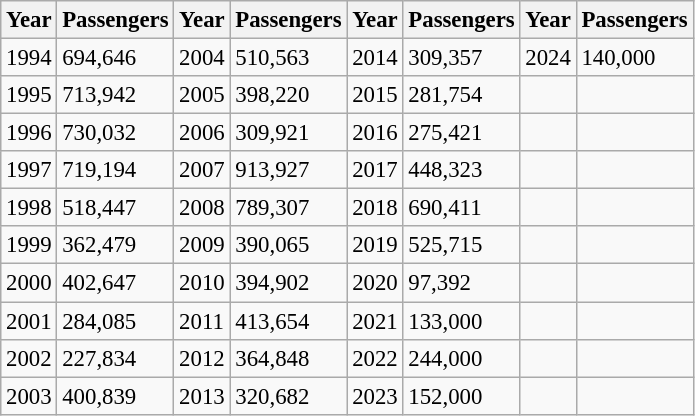<table class="wikitable" style="font-size: 95%">
<tr>
<th>Year</th>
<th>Passengers</th>
<th>Year</th>
<th>Passengers</th>
<th>Year</th>
<th>Passengers</th>
<th>Year</th>
<th>Passengers</th>
</tr>
<tr>
<td>1994</td>
<td>694,646</td>
<td>2004</td>
<td>510,563</td>
<td>2014</td>
<td>309,357</td>
<td>2024</td>
<td>140,000</td>
</tr>
<tr>
<td>1995</td>
<td>713,942</td>
<td>2005</td>
<td>398,220</td>
<td>2015</td>
<td>281,754</td>
<td></td>
<td></td>
</tr>
<tr>
<td>1996</td>
<td>730,032</td>
<td>2006</td>
<td>309,921</td>
<td>2016</td>
<td>275,421</td>
<td></td>
<td></td>
</tr>
<tr>
<td>1997</td>
<td>719,194</td>
<td>2007</td>
<td>913,927</td>
<td>2017</td>
<td>448,323</td>
<td></td>
<td></td>
</tr>
<tr>
<td>1998</td>
<td>518,447</td>
<td>2008</td>
<td>789,307</td>
<td>2018</td>
<td>690,411</td>
<td></td>
<td></td>
</tr>
<tr>
<td>1999</td>
<td>362,479</td>
<td>2009</td>
<td>390,065</td>
<td>2019</td>
<td>525,715</td>
<td></td>
<td></td>
</tr>
<tr>
<td>2000</td>
<td>402,647</td>
<td>2010</td>
<td>394,902</td>
<td>2020</td>
<td>97,392</td>
<td></td>
<td></td>
</tr>
<tr>
<td>2001</td>
<td>284,085</td>
<td>2011</td>
<td>413,654</td>
<td>2021</td>
<td>133,000</td>
<td></td>
<td></td>
</tr>
<tr>
<td>2002</td>
<td>227,834</td>
<td>2012</td>
<td>364,848</td>
<td>2022</td>
<td>244,000</td>
<td></td>
<td></td>
</tr>
<tr>
<td>2003</td>
<td>400,839</td>
<td>2013</td>
<td>320,682</td>
<td>2023</td>
<td>152,000</td>
<td></td>
<td></td>
</tr>
</table>
